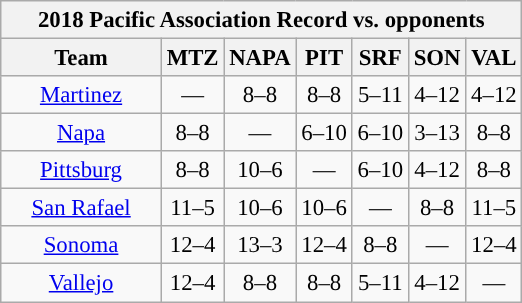<table class="wikitable" style="font-size:95%; text-align:center;">
<tr>
<th colspan=7>2018 Pacific Association Record vs. opponents</th>
</tr>
<tr>
<th style="width:100px;">Team</th>
<th>MTZ</th>
<th>NAPA</th>
<th>PIT</th>
<th>SRF</th>
<th>SON</th>
<th>VAL</th>
</tr>
<tr>
<td><a href='#'>Martinez</a></td>
<td>—</td>
<td>8–8</td>
<td>8–8</td>
<td>5–11</td>
<td>4–12</td>
<td>4–12</td>
</tr>
<tr>
<td><a href='#'>Napa</a></td>
<td>8–8</td>
<td>—</td>
<td>6–10</td>
<td>6–10</td>
<td>3–13</td>
<td>8–8</td>
</tr>
<tr>
<td><a href='#'>Pittsburg</a></td>
<td>8–8</td>
<td>10–6</td>
<td>—</td>
<td>6–10</td>
<td>4–12</td>
<td>8–8</td>
</tr>
<tr>
<td><a href='#'>San Rafael</a></td>
<td>11–5</td>
<td>10–6</td>
<td>10–6</td>
<td>—</td>
<td>8–8</td>
<td>11–5</td>
</tr>
<tr>
<td><a href='#'>Sonoma</a></td>
<td>12–4</td>
<td>13–3</td>
<td>12–4</td>
<td>8–8</td>
<td>—</td>
<td>12–4</td>
</tr>
<tr>
<td><a href='#'>Vallejo</a></td>
<td>12–4</td>
<td>8–8</td>
<td>8–8</td>
<td>5–11</td>
<td>4–12</td>
<td>—</td>
</tr>
</table>
